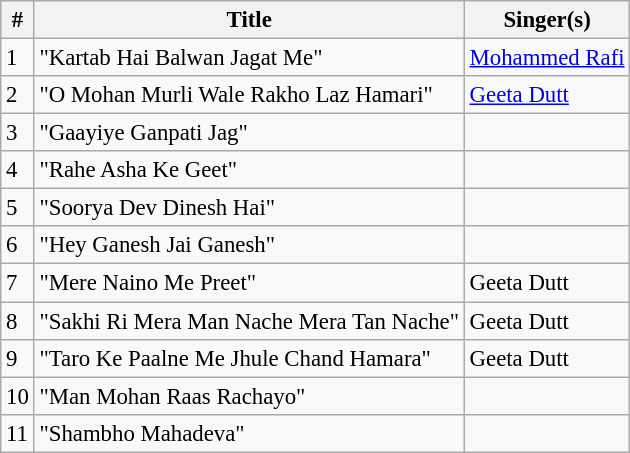<table class="wikitable" style="font-size:95%;">
<tr>
<th>#</th>
<th>Title</th>
<th>Singer(s)</th>
</tr>
<tr>
<td>1</td>
<td>"Kartab Hai Balwan Jagat Me"</td>
<td><a href='#'>Mohammed Rafi</a></td>
</tr>
<tr>
<td>2</td>
<td>"O Mohan Murli Wale Rakho Laz Hamari"</td>
<td><a href='#'>Geeta Dutt</a></td>
</tr>
<tr>
<td>3</td>
<td>"Gaayiye Ganpati Jag"</td>
<td></td>
</tr>
<tr>
<td>4</td>
<td>"Rahe Asha Ke Geet"</td>
<td></td>
</tr>
<tr>
<td>5</td>
<td>"Soorya Dev Dinesh Hai"</td>
<td></td>
</tr>
<tr>
<td>6</td>
<td>"Hey Ganesh Jai Ganesh"</td>
<td></td>
</tr>
<tr>
<td>7</td>
<td>"Mere Naino Me Preet"</td>
<td>Geeta Dutt</td>
</tr>
<tr>
<td>8</td>
<td>"Sakhi Ri Mera Man Nache Mera Tan Nache"</td>
<td>Geeta Dutt</td>
</tr>
<tr>
<td>9</td>
<td>"Taro Ke Paalne Me Jhule Chand Hamara"</td>
<td>Geeta Dutt</td>
</tr>
<tr>
<td>10</td>
<td>"Man Mohan Raas Rachayo"</td>
<td></td>
</tr>
<tr>
<td>11</td>
<td>"Shambho Mahadeva"</td>
<td></td>
</tr>
</table>
